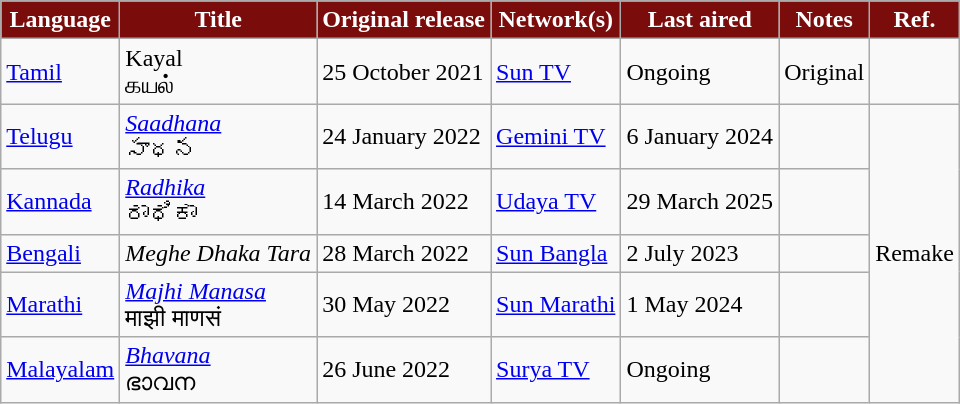<table class="wikitable" style="margin-right: 0;">
<tr style="color:black">
<th style="background:#7b0c0c;color:white">Language</th>
<th style="background:#7b0c0c;color:white">Title</th>
<th style="background:#7b0c0c;color:white">Original release</th>
<th style="background:#7b0c0c;color:white">Network(s)</th>
<th style="background:#7b0c0c;color:white">Last aired</th>
<th style="background:#7b0c0c;color:white">Notes</th>
<th style="background:#7b0c0c;color:white">Ref.</th>
</tr>
<tr>
<td><a href='#'>Tamil</a></td>
<td>Kayal <br> கயல்</td>
<td>25 October 2021</td>
<td><a href='#'>Sun TV</a></td>
<td rowspan="1">Ongoing</td>
<td>Original</td>
</tr>
<tr>
<td><a href='#'>Telugu</a></td>
<td><em><a href='#'>Saadhana</a></em> <br> సాధన</td>
<td>24 January 2022</td>
<td><a href='#'>Gemini TV</a></td>
<td>6 January 2024</td>
<td></td>
<td rowspan="5">Remake</td>
</tr>
<tr>
<td><a href='#'>Kannada</a></td>
<td><em><a href='#'>Radhika</a></em> <br> ರಾಧಿಕಾ</td>
<td>14 March 2022</td>
<td><a href='#'>Udaya TV</a></td>
<td>29 March 2025</td>
<td></td>
</tr>
<tr>
<td><a href='#'>Bengali</a></td>
<td><em>Meghe Dhaka Tara</em></td>
<td>28 March 2022</td>
<td><a href='#'>Sun Bangla</a></td>
<td>2 July 2023</td>
<td></td>
</tr>
<tr>
<td><a href='#'>Marathi</a></td>
<td><em><a href='#'>Majhi Manasa</a></em> <br> माझी माणसं</td>
<td>30 May 2022</td>
<td><a href='#'>Sun Marathi</a></td>
<td>1 May 2024</td>
<td></td>
</tr>
<tr>
<td><a href='#'>Malayalam</a></td>
<td><em><a href='#'>Bhavana</a></em> <br> ഭാവന</td>
<td>26 June 2022</td>
<td><a href='#'>Surya TV</a></td>
<td>Ongoing</td>
<td></td>
</tr>
</table>
